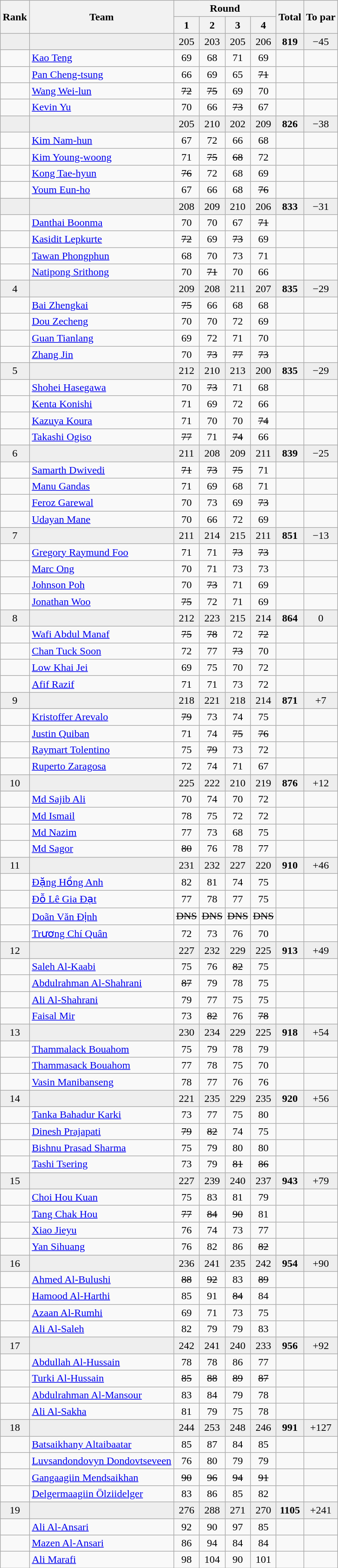<table class=wikitable style="text-align:center">
<tr>
<th rowspan="2">Rank</th>
<th rowspan="2">Team</th>
<th colspan="4">Round</th>
<th rowspan="2">Total</th>
<th rowspan="2">To par</th>
</tr>
<tr>
<th>1</th>
<th>2</th>
<th>3</th>
<th>4</th>
</tr>
<tr style="background:#eeeeee;">
<td></td>
<td align=left></td>
<td>205</td>
<td>203</td>
<td>205</td>
<td>206</td>
<td><strong>819</strong></td>
<td>−45</td>
</tr>
<tr>
<td></td>
<td align=left><a href='#'>Kao Teng</a></td>
<td>69</td>
<td>68</td>
<td>71</td>
<td>69</td>
<td></td>
<td></td>
</tr>
<tr>
<td></td>
<td align=left><a href='#'>Pan Cheng-tsung</a></td>
<td>66</td>
<td>69</td>
<td>65</td>
<td><s>71</s></td>
<td></td>
<td></td>
</tr>
<tr>
<td></td>
<td align=left><a href='#'>Wang Wei-lun</a></td>
<td><s>72</s></td>
<td><s>75</s></td>
<td>69</td>
<td>70</td>
<td></td>
<td></td>
</tr>
<tr>
<td></td>
<td align=left><a href='#'>Kevin Yu</a></td>
<td>70</td>
<td>66</td>
<td><s>73</s></td>
<td>67</td>
<td></td>
<td></td>
</tr>
<tr style="background:#eeeeee;">
<td></td>
<td align=left></td>
<td>205</td>
<td>210</td>
<td>202</td>
<td>209</td>
<td><strong>826</strong></td>
<td>−38</td>
</tr>
<tr>
<td></td>
<td align=left><a href='#'>Kim Nam-hun</a></td>
<td>67</td>
<td>72</td>
<td>66</td>
<td>68</td>
<td></td>
<td></td>
</tr>
<tr>
<td></td>
<td align=left><a href='#'>Kim Young-woong</a></td>
<td>71</td>
<td><s>75</s></td>
<td><s>68</s></td>
<td>72</td>
<td></td>
<td></td>
</tr>
<tr>
<td></td>
<td align=left><a href='#'>Kong Tae-hyun</a></td>
<td><s>76</s></td>
<td>72</td>
<td>68</td>
<td>69</td>
<td></td>
<td></td>
</tr>
<tr>
<td></td>
<td align=left><a href='#'>Youm Eun-ho</a></td>
<td>67</td>
<td>66</td>
<td>68</td>
<td><s>76</s></td>
<td></td>
<td></td>
</tr>
<tr style="background:#eeeeee;">
<td></td>
<td align=left></td>
<td>208</td>
<td>209</td>
<td>210</td>
<td>206</td>
<td><strong>833</strong></td>
<td>−31</td>
</tr>
<tr>
<td></td>
<td align=left><a href='#'>Danthai Boonma</a></td>
<td>70</td>
<td>70</td>
<td>67</td>
<td><s>71</s></td>
<td></td>
<td></td>
</tr>
<tr>
<td></td>
<td align=left><a href='#'>Kasidit Lepkurte</a></td>
<td><s>72</s></td>
<td>69</td>
<td><s>73</s></td>
<td>69</td>
<td></td>
<td></td>
</tr>
<tr>
<td></td>
<td align=left><a href='#'>Tawan Phongphun</a></td>
<td>68</td>
<td>70</td>
<td>73</td>
<td>71</td>
<td></td>
<td></td>
</tr>
<tr>
<td></td>
<td align=left><a href='#'>Natipong Srithong</a></td>
<td>70</td>
<td><s>71</s></td>
<td>70</td>
<td>66</td>
<td></td>
<td></td>
</tr>
<tr style="background:#eeeeee;">
<td>4</td>
<td align=left></td>
<td>209</td>
<td>208</td>
<td>211</td>
<td>207</td>
<td><strong>835</strong></td>
<td>−29</td>
</tr>
<tr>
<td></td>
<td align=left><a href='#'>Bai Zhengkai</a></td>
<td><s>75</s></td>
<td>66</td>
<td>68</td>
<td>68</td>
<td></td>
<td></td>
</tr>
<tr>
<td></td>
<td align=left><a href='#'>Dou Zecheng</a></td>
<td>70</td>
<td>70</td>
<td>72</td>
<td>69</td>
<td></td>
<td></td>
</tr>
<tr>
<td></td>
<td align=left><a href='#'>Guan Tianlang</a></td>
<td>69</td>
<td>72</td>
<td>71</td>
<td>70</td>
<td></td>
<td></td>
</tr>
<tr>
<td></td>
<td align=left><a href='#'>Zhang Jin</a></td>
<td>70</td>
<td><s>73</s></td>
<td><s>77</s></td>
<td><s>73</s></td>
<td></td>
<td></td>
</tr>
<tr style="background:#eeeeee;">
<td>5</td>
<td align=left></td>
<td>212</td>
<td>210</td>
<td>213</td>
<td>200</td>
<td><strong>835</strong></td>
<td>−29</td>
</tr>
<tr>
<td></td>
<td align=left><a href='#'>Shohei Hasegawa</a></td>
<td>70</td>
<td><s>73</s></td>
<td>71</td>
<td>68</td>
<td></td>
<td></td>
</tr>
<tr>
<td></td>
<td align=left><a href='#'>Kenta Konishi</a></td>
<td>71</td>
<td>69</td>
<td>72</td>
<td>66</td>
<td></td>
<td></td>
</tr>
<tr>
<td></td>
<td align=left><a href='#'>Kazuya Koura</a></td>
<td>71</td>
<td>70</td>
<td>70</td>
<td><s>74</s></td>
<td></td>
<td></td>
</tr>
<tr>
<td></td>
<td align=left><a href='#'>Takashi Ogiso</a></td>
<td><s>77</s></td>
<td>71</td>
<td><s>74</s></td>
<td>66</td>
<td></td>
<td></td>
</tr>
<tr style="background:#eeeeee;">
<td>6</td>
<td align=left></td>
<td>211</td>
<td>208</td>
<td>209</td>
<td>211</td>
<td><strong>839</strong></td>
<td>−25</td>
</tr>
<tr>
<td></td>
<td align=left><a href='#'>Samarth Dwivedi</a></td>
<td><s>71</s></td>
<td><s>73</s></td>
<td><s>75</s></td>
<td>71</td>
<td></td>
<td></td>
</tr>
<tr>
<td></td>
<td align=left><a href='#'>Manu Gandas</a></td>
<td>71</td>
<td>69</td>
<td>68</td>
<td>71</td>
<td></td>
<td></td>
</tr>
<tr>
<td></td>
<td align=left><a href='#'>Feroz Garewal</a></td>
<td>70</td>
<td>73</td>
<td>69</td>
<td><s>73</s></td>
<td></td>
<td></td>
</tr>
<tr>
<td></td>
<td align=left><a href='#'>Udayan Mane</a></td>
<td>70</td>
<td>66</td>
<td>72</td>
<td>69</td>
<td></td>
<td></td>
</tr>
<tr style="background:#eeeeee;">
<td>7</td>
<td align=left></td>
<td>211</td>
<td>214</td>
<td>215</td>
<td>211</td>
<td><strong>851</strong></td>
<td>−13</td>
</tr>
<tr>
<td></td>
<td align=left><a href='#'>Gregory Raymund Foo</a></td>
<td>71</td>
<td>71</td>
<td><s>73</s></td>
<td><s>73</s></td>
<td></td>
<td></td>
</tr>
<tr>
<td></td>
<td align=left><a href='#'>Marc Ong</a></td>
<td>70</td>
<td>71</td>
<td>73</td>
<td>73</td>
<td></td>
<td></td>
</tr>
<tr>
<td></td>
<td align=left><a href='#'>Johnson Poh</a></td>
<td>70</td>
<td><s>73</s></td>
<td>71</td>
<td>69</td>
<td></td>
<td></td>
</tr>
<tr>
<td></td>
<td align=left><a href='#'>Jonathan Woo</a></td>
<td><s>75</s></td>
<td>72</td>
<td>71</td>
<td>69</td>
<td></td>
<td></td>
</tr>
<tr style="background:#eeeeee;">
<td>8</td>
<td align=left></td>
<td>212</td>
<td>223</td>
<td>215</td>
<td>214</td>
<td><strong>864</strong></td>
<td>0</td>
</tr>
<tr>
<td></td>
<td align=left><a href='#'>Wafi Abdul Manaf</a></td>
<td><s>75</s></td>
<td><s>78</s></td>
<td>72</td>
<td><s>72</s></td>
<td></td>
<td></td>
</tr>
<tr>
<td></td>
<td align=left><a href='#'>Chan Tuck Soon</a></td>
<td>72</td>
<td>77</td>
<td><s>73</s></td>
<td>70</td>
<td></td>
<td></td>
</tr>
<tr>
<td></td>
<td align=left><a href='#'>Low Khai Jei</a></td>
<td>69</td>
<td>75</td>
<td>70</td>
<td>72</td>
<td></td>
<td></td>
</tr>
<tr>
<td></td>
<td align=left><a href='#'>Afif Razif</a></td>
<td>71</td>
<td>71</td>
<td>73</td>
<td>72</td>
<td></td>
<td></td>
</tr>
<tr style="background:#eeeeee;">
<td>9</td>
<td align=left></td>
<td>218</td>
<td>221</td>
<td>218</td>
<td>214</td>
<td><strong>871</strong></td>
<td>+7</td>
</tr>
<tr>
<td></td>
<td align=left><a href='#'>Kristoffer Arevalo</a></td>
<td><s>79</s></td>
<td>73</td>
<td>74</td>
<td>75</td>
<td></td>
<td></td>
</tr>
<tr>
<td></td>
<td align=left><a href='#'>Justin Quiban</a></td>
<td>71</td>
<td>74</td>
<td><s>75</s></td>
<td><s>76</s></td>
<td></td>
<td></td>
</tr>
<tr>
<td></td>
<td align=left><a href='#'>Raymart Tolentino</a></td>
<td>75</td>
<td><s>79</s></td>
<td>73</td>
<td>72</td>
<td></td>
<td></td>
</tr>
<tr>
<td></td>
<td align=left><a href='#'>Ruperto Zaragosa</a></td>
<td>72</td>
<td>74</td>
<td>71</td>
<td>67</td>
<td></td>
<td></td>
</tr>
<tr style="background:#eeeeee;">
<td>10</td>
<td align=left></td>
<td>225</td>
<td>222</td>
<td>210</td>
<td>219</td>
<td><strong>876</strong></td>
<td>+12</td>
</tr>
<tr>
<td></td>
<td align=left><a href='#'>Md Sajib Ali</a></td>
<td>70</td>
<td>74</td>
<td>70</td>
<td>72</td>
<td></td>
<td></td>
</tr>
<tr>
<td></td>
<td align=left><a href='#'>Md Ismail</a></td>
<td>78</td>
<td>75</td>
<td>72</td>
<td>72</td>
<td></td>
<td></td>
</tr>
<tr>
<td></td>
<td align=left><a href='#'>Md Nazim</a></td>
<td>77</td>
<td>73</td>
<td>68</td>
<td>75</td>
<td></td>
<td></td>
</tr>
<tr>
<td></td>
<td align=left><a href='#'>Md Sagor</a></td>
<td><s>80</s></td>
<td>76</td>
<td>78</td>
<td>77</td>
<td></td>
<td></td>
</tr>
<tr style="background:#eeeeee;">
<td>11</td>
<td align=left></td>
<td>231</td>
<td>232</td>
<td>227</td>
<td>220</td>
<td><strong>910</strong></td>
<td>+46</td>
</tr>
<tr>
<td></td>
<td align=left><a href='#'>Đặng Hồng Anh</a></td>
<td>82</td>
<td>81</td>
<td>74</td>
<td>75</td>
<td></td>
<td></td>
</tr>
<tr>
<td></td>
<td align=left><a href='#'>Đỗ Lê Gia Đạt</a></td>
<td>77</td>
<td>78</td>
<td>77</td>
<td>75</td>
<td></td>
<td></td>
</tr>
<tr>
<td></td>
<td align=left><a href='#'>Doãn Văn Định</a></td>
<td><s>DNS</s></td>
<td><s>DNS</s></td>
<td><s>DNS</s></td>
<td><s>DNS</s></td>
<td></td>
<td></td>
</tr>
<tr>
<td></td>
<td align=left><a href='#'>Trương Chí Quân</a></td>
<td>72</td>
<td>73</td>
<td>76</td>
<td>70</td>
<td></td>
<td></td>
</tr>
<tr style="background:#eeeeee;">
<td>12</td>
<td align=left></td>
<td>227</td>
<td>232</td>
<td>229</td>
<td>225</td>
<td><strong>913</strong></td>
<td>+49</td>
</tr>
<tr>
<td></td>
<td align=left><a href='#'>Saleh Al-Kaabi</a></td>
<td>75</td>
<td>76</td>
<td><s>82</s></td>
<td>75</td>
<td></td>
<td></td>
</tr>
<tr>
<td></td>
<td align=left><a href='#'>Abdulrahman Al-Shahrani</a></td>
<td><s>87</s></td>
<td>79</td>
<td>78</td>
<td>75</td>
<td></td>
<td></td>
</tr>
<tr>
<td></td>
<td align=left><a href='#'>Ali Al-Shahrani</a></td>
<td>79</td>
<td>77</td>
<td>75</td>
<td>75</td>
<td></td>
<td></td>
</tr>
<tr>
<td></td>
<td align=left><a href='#'>Faisal Mir</a></td>
<td>73</td>
<td><s>82</s></td>
<td>76</td>
<td><s>78</s></td>
<td></td>
<td></td>
</tr>
<tr style="background:#eeeeee;">
<td>13</td>
<td align=left></td>
<td>230</td>
<td>234</td>
<td>229</td>
<td>225</td>
<td><strong>918</strong></td>
<td>+54</td>
</tr>
<tr>
<td></td>
<td align=left><a href='#'>Thammalack Bouahom</a></td>
<td>75</td>
<td>79</td>
<td>78</td>
<td>79</td>
<td></td>
<td></td>
</tr>
<tr>
<td></td>
<td align=left><a href='#'>Thammasack Bouahom</a></td>
<td>77</td>
<td>78</td>
<td>75</td>
<td>70</td>
<td></td>
<td></td>
</tr>
<tr>
<td></td>
<td align=left><a href='#'>Vasin Manibanseng</a></td>
<td>78</td>
<td>77</td>
<td>76</td>
<td>76</td>
<td></td>
<td></td>
</tr>
<tr style="background:#eeeeee;">
<td>14</td>
<td align=left></td>
<td>221</td>
<td>235</td>
<td>229</td>
<td>235</td>
<td><strong>920</strong></td>
<td>+56</td>
</tr>
<tr>
<td></td>
<td align=left><a href='#'>Tanka Bahadur Karki</a></td>
<td>73</td>
<td>77</td>
<td>75</td>
<td>80</td>
<td></td>
<td></td>
</tr>
<tr>
<td></td>
<td align=left><a href='#'>Dinesh Prajapati</a></td>
<td><s>79</s></td>
<td><s>82</s></td>
<td>74</td>
<td>75</td>
<td></td>
<td></td>
</tr>
<tr>
<td></td>
<td align=left><a href='#'>Bishnu Prasad Sharma</a></td>
<td>75</td>
<td>79</td>
<td>80</td>
<td>80</td>
<td></td>
<td></td>
</tr>
<tr>
<td></td>
<td align=left><a href='#'>Tashi Tsering</a></td>
<td>73</td>
<td>79</td>
<td><s>81</s></td>
<td><s>86</s></td>
<td></td>
<td></td>
</tr>
<tr style="background:#eeeeee;">
<td>15</td>
<td align=left></td>
<td>227</td>
<td>239</td>
<td>240</td>
<td>237</td>
<td><strong>943</strong></td>
<td>+79</td>
</tr>
<tr>
<td></td>
<td align=left><a href='#'>Choi Hou Kuan</a></td>
<td>75</td>
<td>83</td>
<td>81</td>
<td>79</td>
<td></td>
<td></td>
</tr>
<tr>
<td></td>
<td align=left><a href='#'>Tang Chak Hou</a></td>
<td><s>77</s></td>
<td><s>84</s></td>
<td><s>90</s></td>
<td>81</td>
<td></td>
<td></td>
</tr>
<tr>
<td></td>
<td align=left><a href='#'>Xiao Jieyu</a></td>
<td>76</td>
<td>74</td>
<td>73</td>
<td>77</td>
<td></td>
<td></td>
</tr>
<tr>
<td></td>
<td align=left><a href='#'>Yan Sihuang</a></td>
<td>76</td>
<td>82</td>
<td>86</td>
<td><s>82</s></td>
<td></td>
<td></td>
</tr>
<tr style="background:#eeeeee;">
<td>16</td>
<td align=left></td>
<td>236</td>
<td>241</td>
<td>235</td>
<td>242</td>
<td><strong>954</strong></td>
<td>+90</td>
</tr>
<tr>
<td></td>
<td align=left><a href='#'>Ahmed Al-Bulushi</a></td>
<td><s>88</s></td>
<td><s>92</s></td>
<td>83</td>
<td><s>89</s></td>
<td></td>
<td></td>
</tr>
<tr>
<td></td>
<td align=left><a href='#'>Hamood Al-Harthi</a></td>
<td>85</td>
<td>91</td>
<td><s>84</s></td>
<td>84</td>
<td></td>
<td></td>
</tr>
<tr>
<td></td>
<td align=left><a href='#'>Azaan Al-Rumhi</a></td>
<td>69</td>
<td>71</td>
<td>73</td>
<td>75</td>
<td></td>
<td></td>
</tr>
<tr>
<td></td>
<td align=left><a href='#'>Ali Al-Saleh</a></td>
<td>82</td>
<td>79</td>
<td>79</td>
<td>83</td>
<td></td>
<td></td>
</tr>
<tr style="background:#eeeeee;">
<td>17</td>
<td align=left></td>
<td>242</td>
<td>241</td>
<td>240</td>
<td>233</td>
<td><strong>956</strong></td>
<td>+92</td>
</tr>
<tr>
<td></td>
<td align=left><a href='#'>Abdullah Al-Hussain</a></td>
<td>78</td>
<td>78</td>
<td>86</td>
<td>77</td>
<td></td>
<td></td>
</tr>
<tr>
<td></td>
<td align=left><a href='#'>Turki Al-Hussain</a></td>
<td><s>85</s></td>
<td><s>88</s></td>
<td><s>89</s></td>
<td><s>87</s></td>
<td></td>
<td></td>
</tr>
<tr>
<td></td>
<td align=left><a href='#'>Abdulrahman Al-Mansour</a></td>
<td>83</td>
<td>84</td>
<td>79</td>
<td>78</td>
<td></td>
<td></td>
</tr>
<tr>
<td></td>
<td align=left><a href='#'>Ali Al-Sakha</a></td>
<td>81</td>
<td>79</td>
<td>75</td>
<td>78</td>
<td></td>
<td></td>
</tr>
<tr style="background:#eeeeee;">
<td>18</td>
<td align=left></td>
<td>244</td>
<td>253</td>
<td>248</td>
<td>246</td>
<td><strong>991</strong></td>
<td>+127</td>
</tr>
<tr>
<td></td>
<td align=left><a href='#'>Batsaikhany Altaibaatar</a></td>
<td>85</td>
<td>87</td>
<td>84</td>
<td>85</td>
<td></td>
<td></td>
</tr>
<tr>
<td></td>
<td align=left><a href='#'>Luvsandondovyn Dondovtseveen</a></td>
<td>76</td>
<td>80</td>
<td>79</td>
<td>79</td>
<td></td>
<td></td>
</tr>
<tr>
<td></td>
<td align=left><a href='#'>Gangaagiin Mendsaikhan</a></td>
<td><s>90</s></td>
<td><s>96</s></td>
<td><s>94</s></td>
<td><s>91</s></td>
<td></td>
<td></td>
</tr>
<tr>
<td></td>
<td align=left><a href='#'>Delgermaagiin Ölziidelger</a></td>
<td>83</td>
<td>86</td>
<td>85</td>
<td>82</td>
<td></td>
<td></td>
</tr>
<tr style="background:#eeeeee;">
<td>19</td>
<td align=left></td>
<td>276</td>
<td>288</td>
<td>271</td>
<td>270</td>
<td><strong>1105</strong></td>
<td>+241</td>
</tr>
<tr>
<td></td>
<td align=left><a href='#'>Ali Al-Ansari</a></td>
<td>92</td>
<td>90</td>
<td>97</td>
<td>85</td>
<td></td>
<td></td>
</tr>
<tr>
<td></td>
<td align=left><a href='#'>Mazen Al-Ansari</a></td>
<td>86</td>
<td>94</td>
<td>84</td>
<td>84</td>
<td></td>
<td></td>
</tr>
<tr>
<td></td>
<td align=left><a href='#'>Ali Marafi</a></td>
<td>98</td>
<td>104</td>
<td>90</td>
<td>101</td>
<td></td>
<td></td>
</tr>
</table>
